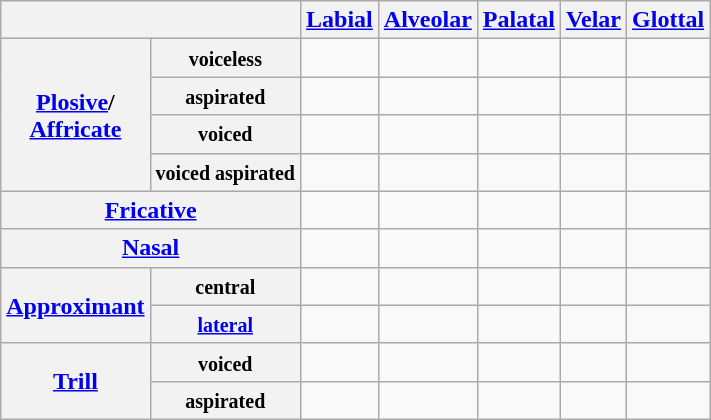<table class="wikitable" style="text-align:center">
<tr>
<th colspan=2></th>
<th><a href='#'>Labial</a></th>
<th><a href='#'>Alveolar</a></th>
<th><a href='#'>Palatal</a></th>
<th><a href='#'>Velar</a></th>
<th><a href='#'>Glottal</a></th>
</tr>
<tr>
<th rowspan=4><a href='#'>Plosive</a>/<br><a href='#'>Affricate</a></th>
<th><small>voiceless</small></th>
<td></td>
<td></td>
<td></td>
<td></td>
<td></td>
</tr>
<tr>
<th><small>aspirated</small></th>
<td></td>
<td></td>
<td></td>
<td></td>
<td></td>
</tr>
<tr>
<th><small>voiced</small></th>
<td></td>
<td></td>
<td></td>
<td></td>
<td></td>
</tr>
<tr>
<th><small>voiced aspirated</small></th>
<td></td>
<td></td>
<td></td>
<td></td>
<td></td>
</tr>
<tr>
<th colspan="2"><a href='#'>Fricative</a></th>
<td></td>
<td></td>
<td></td>
<td></td>
<td></td>
</tr>
<tr>
<th colspan="2"><a href='#'>Nasal</a></th>
<td></td>
<td></td>
<td></td>
<td></td>
<td></td>
</tr>
<tr>
<th rowspan="2"><a href='#'>Approximant</a></th>
<th><small>central</small></th>
<td></td>
<td></td>
<td></td>
<td></td>
<td></td>
</tr>
<tr>
<th><small><a href='#'>lateral</a></small></th>
<td></td>
<td></td>
<td></td>
<td></td>
<td></td>
</tr>
<tr>
<th rowspan="2"><a href='#'>Trill</a></th>
<th><small>voiced</small></th>
<td></td>
<td></td>
<td></td>
<td></td>
<td></td>
</tr>
<tr>
<th><small>aspirated</small></th>
<td></td>
<td></td>
<td></td>
<td></td>
<td></td>
</tr>
</table>
